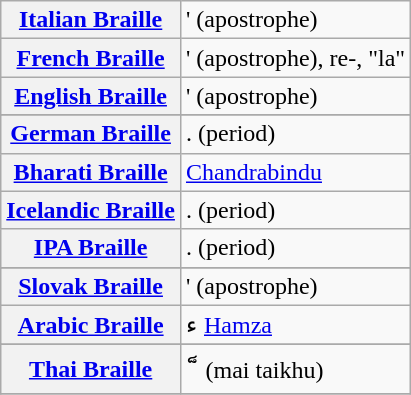<table class="wikitable">
<tr>
<th align=left><a href='#'>Italian Braille</a></th>
<td>' (apostrophe)</td>
</tr>
<tr>
<th align=left><a href='#'>French Braille</a></th>
<td>' (apostrophe), re-, "la"</td>
</tr>
<tr>
<th align=left><a href='#'>English Braille</a></th>
<td>' (apostrophe)</td>
</tr>
<tr>
</tr>
<tr>
<th align=left><a href='#'>German Braille</a></th>
<td>. (period)</td>
</tr>
<tr>
<th align=left><a href='#'>Bharati Braille</a></th>
<td><a href='#'>Chandrabindu</a></td>
</tr>
<tr>
<th align=left><a href='#'>Icelandic Braille</a></th>
<td>. (period)</td>
</tr>
<tr>
<th align=left><a href='#'>IPA Braille</a></th>
<td>. (period)</td>
</tr>
<tr>
</tr>
<tr>
<th align=left><a href='#'>Slovak Braille</a></th>
<td>' (apostrophe)</td>
</tr>
<tr>
<th align=left><a href='#'>Arabic Braille</a></th>
<td>ء  <a href='#'>Hamza</a></td>
</tr>
<tr>
</tr>
<tr>
</tr>
<tr>
<th align=left><a href='#'>Thai Braille</a></th>
<td>   ็ (mai taikhu)</td>
</tr>
<tr>
</tr>
</table>
